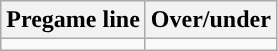<table class="wikitable">
<tr align="center">
<th>Pregame line</th>
<th>Over/under</th>
</tr>
<tr align="center">
<td></td>
<td></td>
</tr>
</table>
